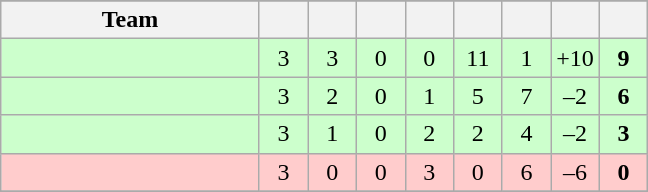<table class="wikitable" style="text-align:center;">
<tr>
</tr>
<tr>
<th width="165">Team</th>
<th width="25"></th>
<th width="25"></th>
<th width="25"></th>
<th width="25"></th>
<th width="25"></th>
<th width="25"></th>
<th width="25"></th>
<th width="25"></th>
</tr>
<tr bgcolor=CCFFCC>
<td align=left></td>
<td>3</td>
<td>3</td>
<td>0</td>
<td>0</td>
<td>11</td>
<td>1</td>
<td>+10</td>
<td><strong>9</strong></td>
</tr>
<tr bgcolor=CCFFCC>
<td align=left></td>
<td>3</td>
<td>2</td>
<td>0</td>
<td>1</td>
<td>5</td>
<td>7</td>
<td>–2</td>
<td><strong>6</strong></td>
</tr>
<tr bgcolor=CCFFCC>
<td align=left></td>
<td>3</td>
<td>1</td>
<td>0</td>
<td>2</td>
<td>2</td>
<td>4</td>
<td>–2</td>
<td><strong>3</strong></td>
</tr>
<tr bgcolor=FFCCCC>
<td align=left></td>
<td>3</td>
<td>0</td>
<td>0</td>
<td>3</td>
<td>0</td>
<td>6</td>
<td>–6</td>
<td><strong>0</strong></td>
</tr>
<tr>
</tr>
</table>
